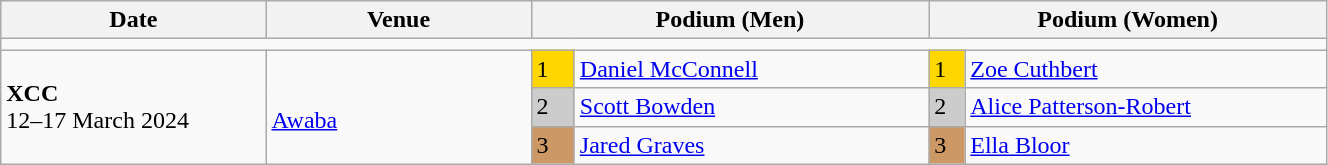<table class="wikitable" width=70%>
<tr>
<th>Date</th>
<th width=20%>Venue</th>
<th colspan=2 width=30%>Podium (Men)</th>
<th colspan=2 width=30%>Podium (Women)</th>
</tr>
<tr>
<td colspan=6></td>
</tr>
<tr>
<td rowspan=3><strong>XCC</strong> <br> 12–17 March 2024</td>
<td rowspan=3><br><a href='#'>Awaba</a></td>
<td bgcolor=FFD700>1</td>
<td><a href='#'>Daniel McConnell</a></td>
<td bgcolor=FFD700>1</td>
<td><a href='#'>Zoe Cuthbert</a></td>
</tr>
<tr>
<td bgcolor=CCCCCC>2</td>
<td><a href='#'>Scott Bowden</a></td>
<td bgcolor=CCCCCC>2</td>
<td><a href='#'>Alice Patterson-Robert</a></td>
</tr>
<tr>
<td bgcolor=CC9966>3</td>
<td><a href='#'>Jared Graves</a></td>
<td bgcolor=CC9966>3</td>
<td><a href='#'>Ella Bloor</a></td>
</tr>
</table>
